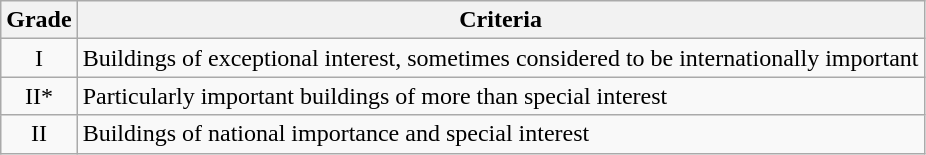<table class="wikitable">
<tr>
<th>Grade</th>
<th>Criteria</th>
</tr>
<tr>
<td align="center" >I</td>
<td>Buildings of exceptional interest, sometimes considered to be internationally important</td>
</tr>
<tr>
<td align="center" >II*</td>
<td>Particularly important buildings of more than special interest</td>
</tr>
<tr>
<td align="center" >II</td>
<td>Buildings of national importance and special interest</td>
</tr>
</table>
